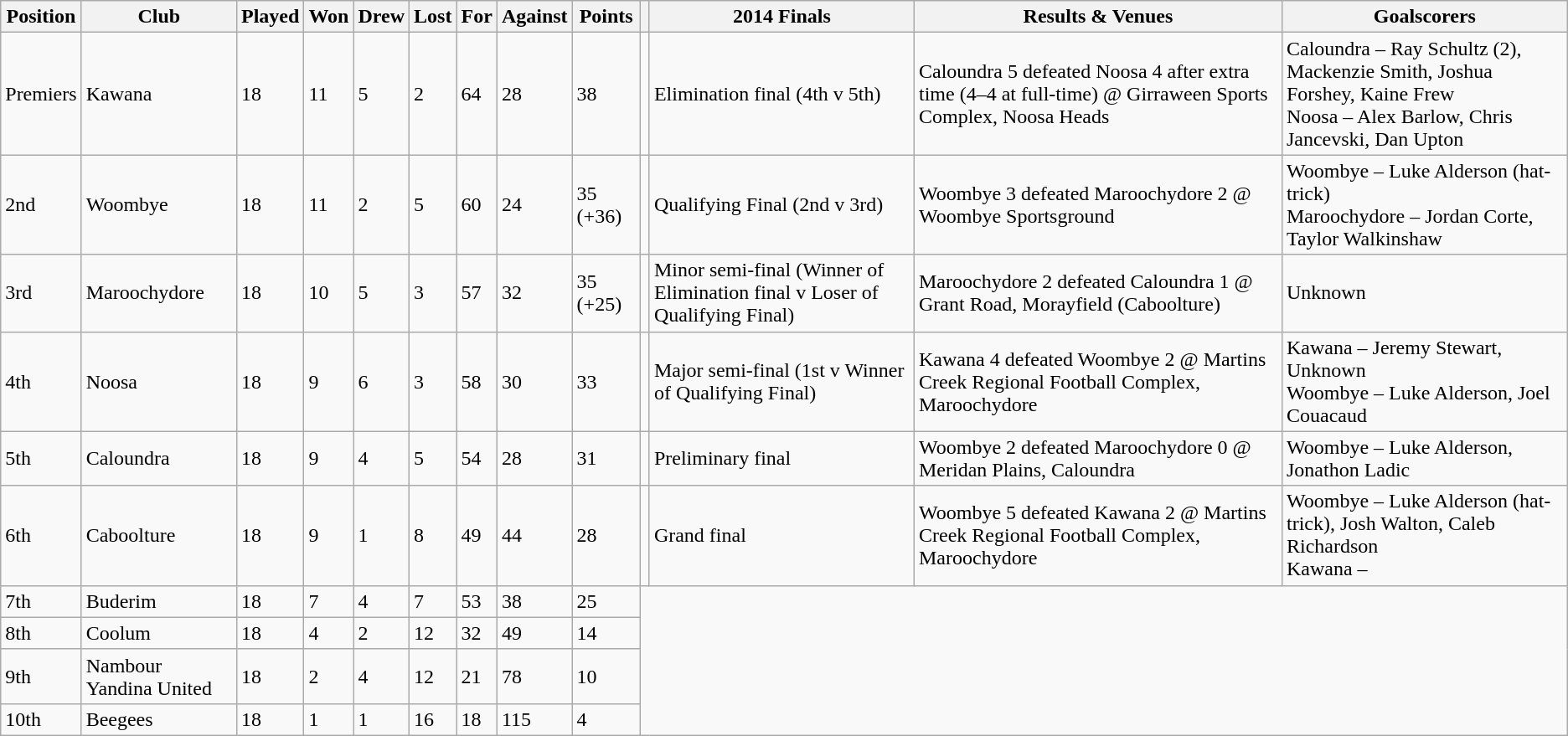<table class="wikitable">
<tr>
<th>Position</th>
<th>Club</th>
<th>Played</th>
<th>Won</th>
<th>Drew</th>
<th>Lost</th>
<th>For</th>
<th>Against</th>
<th>Points</th>
<th></th>
<th>2014 Finals</th>
<th>Results & Venues</th>
<th>Goalscorers</th>
</tr>
<tr>
<td>Premiers</td>
<td>Kawana</td>
<td>18</td>
<td>11</td>
<td>5</td>
<td>2</td>
<td>64</td>
<td>28</td>
<td>38</td>
<td></td>
<td>Elimination final (4th v 5th)</td>
<td>Caloundra 5 defeated Noosa 4 after extra time (4–4 at full-time) @ Girraween Sports Complex, Noosa Heads</td>
<td>Caloundra – Ray Schultz (2), Mackenzie Smith, Joshua Forshey, Kaine Frew<br>Noosa – Alex Barlow, Chris Jancevski, Dan Upton</td>
</tr>
<tr>
<td>2nd</td>
<td>Woombye</td>
<td>18</td>
<td>11</td>
<td>2</td>
<td>5</td>
<td>60</td>
<td>24</td>
<td>35 (+36)</td>
<td></td>
<td>Qualifying Final (2nd v 3rd)</td>
<td>Woombye 3 defeated Maroochydore 2 @ Woombye Sportsground</td>
<td>Woombye – Luke Alderson (hat-trick)<br>Maroochydore – Jordan Corte, Taylor Walkinshaw</td>
</tr>
<tr>
<td>3rd</td>
<td>Maroochydore</td>
<td>18</td>
<td>10</td>
<td>5</td>
<td>3</td>
<td>57</td>
<td>32</td>
<td>35 (+25)</td>
<td></td>
<td>Minor semi-final (Winner of Elimination final v Loser of Qualifying Final)</td>
<td>Maroochydore 2 defeated Caloundra 1 @ Grant Road, Morayfield (Caboolture)</td>
<td>Unknown</td>
</tr>
<tr>
<td>4th</td>
<td>Noosa</td>
<td>18</td>
<td>9</td>
<td>6</td>
<td>3</td>
<td>58</td>
<td>30</td>
<td>33</td>
<td></td>
<td>Major semi-final (1st v Winner of Qualifying Final)</td>
<td>Kawana 4 defeated Woombye 2 @ Martins Creek Regional Football Complex, Maroochydore</td>
<td>Kawana – Jeremy Stewart, Unknown<br>Woombye – Luke Alderson, Joel Couacaud</td>
</tr>
<tr>
<td>5th</td>
<td>Caloundra</td>
<td>18</td>
<td>9</td>
<td>4</td>
<td>5</td>
<td>54</td>
<td>28</td>
<td>31</td>
<td></td>
<td>Preliminary final</td>
<td>Woombye 2 defeated Maroochydore 0 @ Meridan Plains, Caloundra</td>
<td>Woombye – Luke Alderson, Jonathon Ladic</td>
</tr>
<tr>
<td>6th</td>
<td>Caboolture</td>
<td>18</td>
<td>9</td>
<td>1</td>
<td>8</td>
<td>49</td>
<td>44</td>
<td>28</td>
<td></td>
<td>Grand final</td>
<td>Woombye 5 defeated Kawana 2 @ Martins Creek Regional Football Complex, Maroochydore</td>
<td>Woombye – Luke Alderson (hat-trick), Josh Walton, Caleb Richardson<br>Kawana –</td>
</tr>
<tr>
<td>7th</td>
<td>Buderim</td>
<td>18</td>
<td>7</td>
<td>4</td>
<td>7</td>
<td>53</td>
<td>38</td>
<td>25</td>
</tr>
<tr>
<td>8th</td>
<td>Coolum</td>
<td>18</td>
<td>4</td>
<td>2</td>
<td>12</td>
<td>32</td>
<td>49</td>
<td>14</td>
</tr>
<tr>
<td>9th</td>
<td>Nambour Yandina United</td>
<td>18</td>
<td>2</td>
<td>4</td>
<td>12</td>
<td>21</td>
<td>78</td>
<td>10</td>
</tr>
<tr>
<td>10th</td>
<td>Beegees</td>
<td>18</td>
<td>1</td>
<td>1</td>
<td>16</td>
<td>18</td>
<td>115</td>
<td>4</td>
</tr>
</table>
